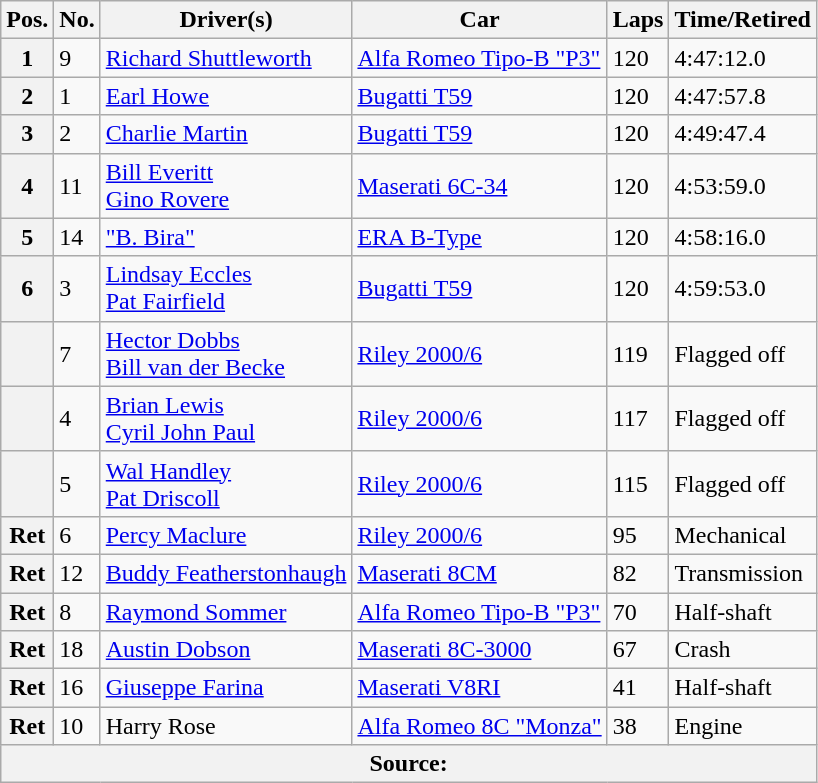<table class="wikitable">
<tr>
<th>Pos.</th>
<th>No.</th>
<th>Driver(s)</th>
<th>Car</th>
<th>Laps</th>
<th>Time/Retired</th>
</tr>
<tr>
<th>1</th>
<td>9</td>
<td> <a href='#'>Richard Shuttleworth</a></td>
<td><a href='#'>Alfa Romeo Tipo-B "P3"</a></td>
<td>120</td>
<td>4:47:12.0</td>
</tr>
<tr>
<th>2</th>
<td>1</td>
<td> <a href='#'>Earl Howe</a></td>
<td><a href='#'>Bugatti T59</a></td>
<td>120</td>
<td>4:47:57.8</td>
</tr>
<tr>
<th>3</th>
<td>2</td>
<td> <a href='#'>Charlie Martin</a></td>
<td><a href='#'>Bugatti T59</a></td>
<td>120</td>
<td>4:49:47.4</td>
</tr>
<tr>
<th>4</th>
<td>11</td>
<td> <a href='#'>Bill Everitt</a><br> <a href='#'>Gino Rovere</a></td>
<td><a href='#'>Maserati 6C-34</a></td>
<td>120</td>
<td>4:53:59.0</td>
</tr>
<tr>
<th>5</th>
<td>14</td>
<td> <a href='#'>"B. Bira"</a></td>
<td><a href='#'>ERA B-Type</a></td>
<td>120</td>
<td>4:58:16.0</td>
</tr>
<tr>
<th>6</th>
<td>3</td>
<td> <a href='#'>Lindsay Eccles</a><br> <a href='#'>Pat Fairfield</a></td>
<td><a href='#'>Bugatti T59</a></td>
<td>120</td>
<td>4:59:53.0</td>
</tr>
<tr>
<th></th>
<td>7</td>
<td> <a href='#'>Hector Dobbs</a><br> <a href='#'>Bill van der Becke</a></td>
<td><a href='#'>Riley 2000/6</a></td>
<td>119</td>
<td>Flagged off</td>
</tr>
<tr>
<th></th>
<td>4</td>
<td> <a href='#'>Brian Lewis</a><br> <a href='#'>Cyril John Paul</a></td>
<td><a href='#'>Riley 2000/6</a></td>
<td>117</td>
<td>Flagged off</td>
</tr>
<tr>
<th></th>
<td>5</td>
<td> <a href='#'>Wal Handley</a><br> <a href='#'>Pat Driscoll</a></td>
<td><a href='#'>Riley 2000/6</a></td>
<td>115</td>
<td>Flagged off</td>
</tr>
<tr>
<th>Ret</th>
<td>6</td>
<td> <a href='#'>Percy Maclure</a></td>
<td><a href='#'>Riley 2000/6</a></td>
<td>95</td>
<td>Mechanical</td>
</tr>
<tr>
<th>Ret</th>
<td>12</td>
<td> <a href='#'>Buddy Featherstonhaugh</a></td>
<td><a href='#'>Maserati 8CM</a></td>
<td>82</td>
<td>Transmission</td>
</tr>
<tr>
<th>Ret</th>
<td>8</td>
<td> <a href='#'>Raymond Sommer</a></td>
<td><a href='#'>Alfa Romeo Tipo-B "P3"</a></td>
<td>70</td>
<td>Half-shaft</td>
</tr>
<tr>
<th>Ret</th>
<td>18</td>
<td> <a href='#'>Austin Dobson</a></td>
<td><a href='#'>Maserati 8C-3000</a></td>
<td>67</td>
<td>Crash</td>
</tr>
<tr>
<th>Ret</th>
<td>16</td>
<td> <a href='#'>Giuseppe Farina</a></td>
<td><a href='#'>Maserati V8RI</a></td>
<td>41</td>
<td>Half-shaft</td>
</tr>
<tr>
<th>Ret</th>
<td>10</td>
<td> Harry Rose</td>
<td><a href='#'>Alfa Romeo 8C "Monza"</a></td>
<td>38</td>
<td>Engine</td>
</tr>
<tr>
<th colspan="6">Source:</th>
</tr>
</table>
